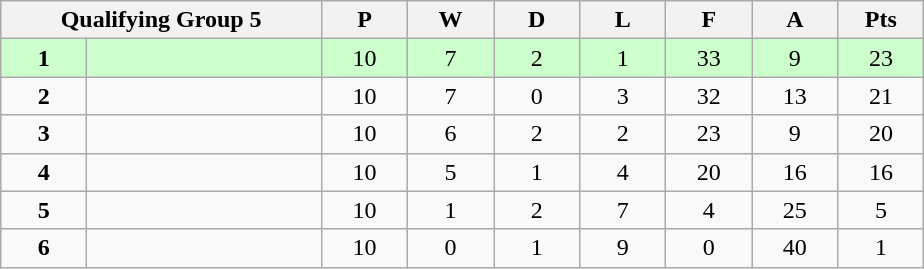<table class="wikitable">
<tr>
<th colspan="2">Qualifying Group 5</th>
<th rowspan="1" width="50">P</th>
<th rowspan="1" width="50">W</th>
<th colspan="1" width="50">D</th>
<th colspan="1" width="50">L</th>
<th colspan="1" width="50">F</th>
<th colspan="1" width="50">A</th>
<th colspan="1" width="50">Pts</th>
</tr>
<tr style="background:#ccffcc;" align=center>
<td width="50"><strong>1</strong></td>
<td align=left width="150" style="font-size: 85%"><strong></strong></td>
<td>10</td>
<td>7</td>
<td>2</td>
<td>1</td>
<td>33</td>
<td>9</td>
<td>23</td>
</tr>
<tr align=center>
<td><strong>2</strong></td>
<td align=left></td>
<td>10</td>
<td>7</td>
<td>0</td>
<td>3</td>
<td>32</td>
<td>13</td>
<td>21</td>
</tr>
<tr align=center>
<td><strong>3</strong></td>
<td align=left></td>
<td>10</td>
<td>6</td>
<td>2</td>
<td>2</td>
<td>23</td>
<td>9</td>
<td>20</td>
</tr>
<tr align=center>
<td><strong>4</strong></td>
<td align=left></td>
<td>10</td>
<td>5</td>
<td>1</td>
<td>4</td>
<td>20</td>
<td>16</td>
<td>16</td>
</tr>
<tr align=center>
<td><strong>5</strong></td>
<td align=left></td>
<td>10</td>
<td>1</td>
<td>2</td>
<td>7</td>
<td>4</td>
<td>25</td>
<td>5</td>
</tr>
<tr align=center>
<td><strong>6</strong></td>
<td align=left></td>
<td>10</td>
<td>0</td>
<td>1</td>
<td>9</td>
<td>0</td>
<td>40</td>
<td>1</td>
</tr>
</table>
